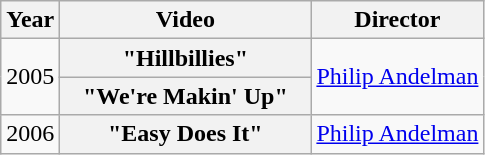<table class="wikitable plainrowheaders">
<tr>
<th>Year</th>
<th style="width:10em;">Video</th>
<th>Director</th>
</tr>
<tr>
<td rowspan="2">2005</td>
<th scope="row">"Hillbillies"</th>
<td rowspan="2"><a href='#'>Philip Andelman</a></td>
</tr>
<tr>
<th scope="row">"We're Makin' Up"</th>
</tr>
<tr>
<td rowspan="2">2006</td>
<th scope="row">"Easy Does It"</th>
<td rowspan="2"><a href='#'>Philip Andelman</a></td>
</tr>
</table>
